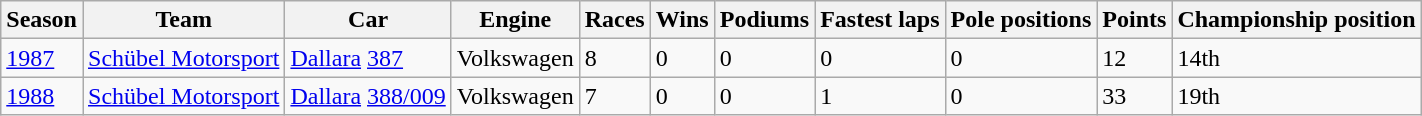<table class="wikitable">
<tr>
<th>Season</th>
<th>Team</th>
<th>Car</th>
<th>Engine</th>
<th>Races</th>
<th>Wins</th>
<th>Podiums</th>
<th>Fastest laps</th>
<th>Pole positions</th>
<th>Points</th>
<th>Championship position</th>
</tr>
<tr>
<td><a href='#'>1987</a></td>
<td><a href='#'>Schübel Motorsport</a></td>
<td><a href='#'>Dallara</a> <a href='#'>387</a></td>
<td>Volkswagen</td>
<td>8</td>
<td>0</td>
<td>0</td>
<td>0</td>
<td>0</td>
<td>12</td>
<td>14th</td>
</tr>
<tr>
<td><a href='#'>1988</a></td>
<td><a href='#'>Schübel Motorsport</a></td>
<td><a href='#'>Dallara</a> <a href='#'>388/009</a></td>
<td>Volkswagen</td>
<td>7</td>
<td>0</td>
<td>0</td>
<td>1</td>
<td>0</td>
<td>33</td>
<td>19th</td>
</tr>
</table>
